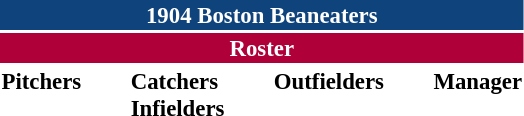<table class="toccolours" style="font-size: 95%;">
<tr>
<th colspan="10" style="background-color: #0f437c; color: white; text-align: center;">1904 Boston Beaneaters</th>
</tr>
<tr>
<td colspan="10" style="background-color: #af0039; color: white; text-align: center;"><strong>Roster</strong></td>
</tr>
<tr>
<td valign="top"><strong>Pitchers</strong><br>




</td>
<td width="25px"></td>
<td valign="top"><strong>Catchers</strong><br>



<strong>Infielders</strong>





</td>
<td width="25px"></td>
<td valign="top"><strong>Outfielders</strong><br>






</td>
<td width="25px"></td>
<td valign="top"><strong>Manager</strong><br></td>
</tr>
</table>
